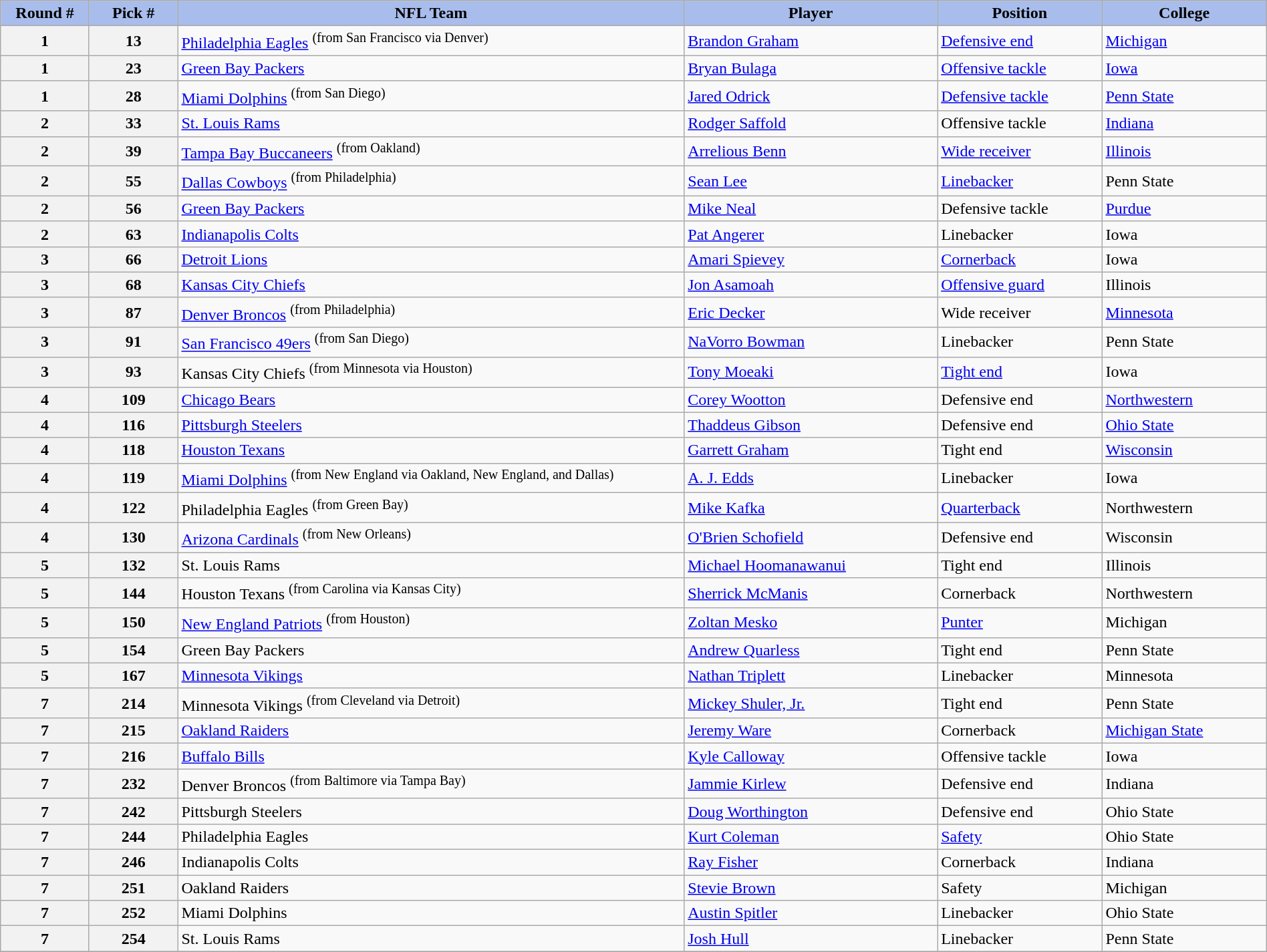<table class="wikitable sortable" style="width: 100%">
<tr>
<th style="background:#A8BDEC;" width=7%>Round #</th>
<th style="background:#A8BDEC;" width=7%>Pick #</th>
<th width=40% style="background:#A8BDEC;">NFL Team</th>
<th width=20% style="background:#A8BDEC;">Player</th>
<th width=13% style="background:#A8BDEC;">Position</th>
<th style="background:#A8BDEC;">College</th>
</tr>
<tr>
<th>1</th>
<th>13</th>
<td><a href='#'>Philadelphia Eagles</a> <sup>(from San Francisco via Denver)</sup></td>
<td><a href='#'>Brandon Graham</a></td>
<td><a href='#'>Defensive end</a></td>
<td><a href='#'>Michigan</a></td>
</tr>
<tr>
<th>1</th>
<th>23</th>
<td><a href='#'>Green Bay Packers</a></td>
<td><a href='#'>Bryan Bulaga</a></td>
<td><a href='#'>Offensive tackle</a></td>
<td><a href='#'>Iowa</a></td>
</tr>
<tr>
<th>1</th>
<th>28</th>
<td><a href='#'>Miami Dolphins</a> <sup>(from San Diego)</sup></td>
<td><a href='#'>Jared Odrick</a></td>
<td><a href='#'>Defensive tackle</a></td>
<td><a href='#'>Penn State</a></td>
</tr>
<tr>
<th>2</th>
<th>33</th>
<td><a href='#'>St. Louis Rams</a></td>
<td><a href='#'>Rodger Saffold</a></td>
<td>Offensive tackle</td>
<td><a href='#'>Indiana</a></td>
</tr>
<tr>
<th>2</th>
<th>39</th>
<td><a href='#'>Tampa Bay Buccaneers</a> <sup>(from Oakland)</sup></td>
<td><a href='#'>Arrelious Benn</a></td>
<td><a href='#'>Wide receiver</a></td>
<td><a href='#'>Illinois</a></td>
</tr>
<tr>
<th>2</th>
<th>55</th>
<td><a href='#'>Dallas Cowboys</a> <sup>(from Philadelphia)</sup></td>
<td><a href='#'>Sean Lee</a></td>
<td><a href='#'>Linebacker</a></td>
<td>Penn State</td>
</tr>
<tr>
<th>2</th>
<th>56</th>
<td><a href='#'>Green Bay Packers</a></td>
<td><a href='#'>Mike Neal</a></td>
<td>Defensive tackle</td>
<td><a href='#'>Purdue</a></td>
</tr>
<tr>
<th>2</th>
<th>63</th>
<td><a href='#'>Indianapolis Colts</a></td>
<td><a href='#'>Pat Angerer</a></td>
<td>Linebacker</td>
<td>Iowa</td>
</tr>
<tr>
<th>3</th>
<th>66</th>
<td><a href='#'>Detroit Lions</a></td>
<td><a href='#'>Amari Spievey</a></td>
<td><a href='#'>Cornerback</a></td>
<td>Iowa</td>
</tr>
<tr>
<th>3</th>
<th>68</th>
<td><a href='#'>Kansas City Chiefs</a></td>
<td><a href='#'>Jon Asamoah</a></td>
<td><a href='#'>Offensive guard</a></td>
<td>Illinois</td>
</tr>
<tr>
<th>3</th>
<th>87</th>
<td><a href='#'>Denver Broncos</a> <sup>(from Philadelphia)</sup></td>
<td><a href='#'>Eric Decker</a></td>
<td>Wide receiver</td>
<td><a href='#'>Minnesota</a></td>
</tr>
<tr>
<th>3</th>
<th>91</th>
<td><a href='#'>San Francisco 49ers</a> <sup>(from San Diego)</sup></td>
<td><a href='#'>NaVorro Bowman</a></td>
<td>Linebacker</td>
<td>Penn State</td>
</tr>
<tr>
<th>3</th>
<th>93</th>
<td>Kansas City Chiefs <sup>(from Minnesota via Houston)</sup></td>
<td><a href='#'>Tony Moeaki</a></td>
<td><a href='#'>Tight end</a></td>
<td>Iowa</td>
</tr>
<tr>
<th>4</th>
<th>109</th>
<td><a href='#'>Chicago Bears</a></td>
<td><a href='#'>Corey Wootton</a></td>
<td>Defensive end</td>
<td><a href='#'>Northwestern</a></td>
</tr>
<tr>
<th>4</th>
<th>116</th>
<td><a href='#'>Pittsburgh Steelers</a></td>
<td><a href='#'>Thaddeus Gibson</a></td>
<td>Defensive end</td>
<td><a href='#'>Ohio State</a></td>
</tr>
<tr>
<th>4</th>
<th>118</th>
<td><a href='#'>Houston Texans</a></td>
<td><a href='#'>Garrett Graham</a></td>
<td>Tight end</td>
<td><a href='#'>Wisconsin</a></td>
</tr>
<tr>
<th>4</th>
<th>119</th>
<td><a href='#'>Miami Dolphins</a> <sup>(from New England via Oakland, New England, and Dallas)</sup></td>
<td><a href='#'>A. J. Edds</a></td>
<td>Linebacker</td>
<td>Iowa</td>
</tr>
<tr>
<th>4</th>
<th>122</th>
<td>Philadelphia Eagles <sup>(from Green Bay)</sup></td>
<td><a href='#'>Mike Kafka</a></td>
<td><a href='#'>Quarterback</a></td>
<td>Northwestern</td>
</tr>
<tr>
<th>4</th>
<th>130</th>
<td><a href='#'>Arizona Cardinals</a> <sup>(from New Orleans)</sup></td>
<td><a href='#'>O'Brien Schofield</a></td>
<td>Defensive end</td>
<td>Wisconsin</td>
</tr>
<tr>
<th>5</th>
<th>132</th>
<td>St. Louis Rams</td>
<td><a href='#'>Michael Hoomanawanui</a></td>
<td>Tight end</td>
<td>Illinois</td>
</tr>
<tr>
<th>5</th>
<th>144</th>
<td>Houston Texans <sup>(from Carolina via Kansas City)</sup></td>
<td><a href='#'>Sherrick McManis</a></td>
<td>Cornerback</td>
<td>Northwestern</td>
</tr>
<tr>
<th>5</th>
<th>150</th>
<td><a href='#'>New England Patriots</a> <sup>(from Houston)</sup></td>
<td><a href='#'>Zoltan Mesko</a></td>
<td><a href='#'>Punter</a></td>
<td>Michigan</td>
</tr>
<tr>
<th>5</th>
<th>154</th>
<td>Green Bay Packers</td>
<td><a href='#'>Andrew Quarless</a></td>
<td>Tight end</td>
<td>Penn State</td>
</tr>
<tr>
<th>5</th>
<th>167</th>
<td><a href='#'>Minnesota Vikings</a></td>
<td><a href='#'>Nathan Triplett</a></td>
<td>Linebacker</td>
<td>Minnesota</td>
</tr>
<tr>
<th>7</th>
<th>214</th>
<td>Minnesota Vikings <sup>(from Cleveland via Detroit)</sup></td>
<td><a href='#'>Mickey Shuler, Jr.</a></td>
<td>Tight end</td>
<td>Penn State</td>
</tr>
<tr>
<th>7</th>
<th>215</th>
<td><a href='#'>Oakland Raiders</a></td>
<td><a href='#'>Jeremy Ware</a></td>
<td>Cornerback</td>
<td><a href='#'>Michigan State</a></td>
</tr>
<tr>
<th>7</th>
<th>216</th>
<td><a href='#'>Buffalo Bills</a></td>
<td><a href='#'>Kyle Calloway</a></td>
<td>Offensive tackle</td>
<td>Iowa</td>
</tr>
<tr>
<th>7</th>
<th>232</th>
<td>Denver Broncos <sup>(from Baltimore via Tampa Bay)</sup></td>
<td><a href='#'>Jammie Kirlew</a></td>
<td>Defensive end</td>
<td>Indiana</td>
</tr>
<tr>
<th>7</th>
<th>242</th>
<td>Pittsburgh Steelers</td>
<td><a href='#'>Doug Worthington</a></td>
<td>Defensive end</td>
<td>Ohio State</td>
</tr>
<tr>
<th>7</th>
<th>244</th>
<td>Philadelphia Eagles</td>
<td><a href='#'>Kurt Coleman</a></td>
<td><a href='#'>Safety</a></td>
<td>Ohio State</td>
</tr>
<tr>
<th>7</th>
<th>246</th>
<td>Indianapolis Colts</td>
<td><a href='#'>Ray Fisher</a></td>
<td>Cornerback</td>
<td>Indiana</td>
</tr>
<tr>
<th>7</th>
<th>251</th>
<td>Oakland Raiders</td>
<td><a href='#'>Stevie Brown</a></td>
<td>Safety</td>
<td>Michigan</td>
</tr>
<tr>
<th>7</th>
<th>252</th>
<td>Miami Dolphins</td>
<td><a href='#'>Austin Spitler</a></td>
<td>Linebacker</td>
<td>Ohio State</td>
</tr>
<tr>
<th>7</th>
<th>254</th>
<td>St. Louis Rams</td>
<td><a href='#'>Josh Hull</a></td>
<td>Linebacker</td>
<td>Penn State</td>
</tr>
<tr>
</tr>
</table>
